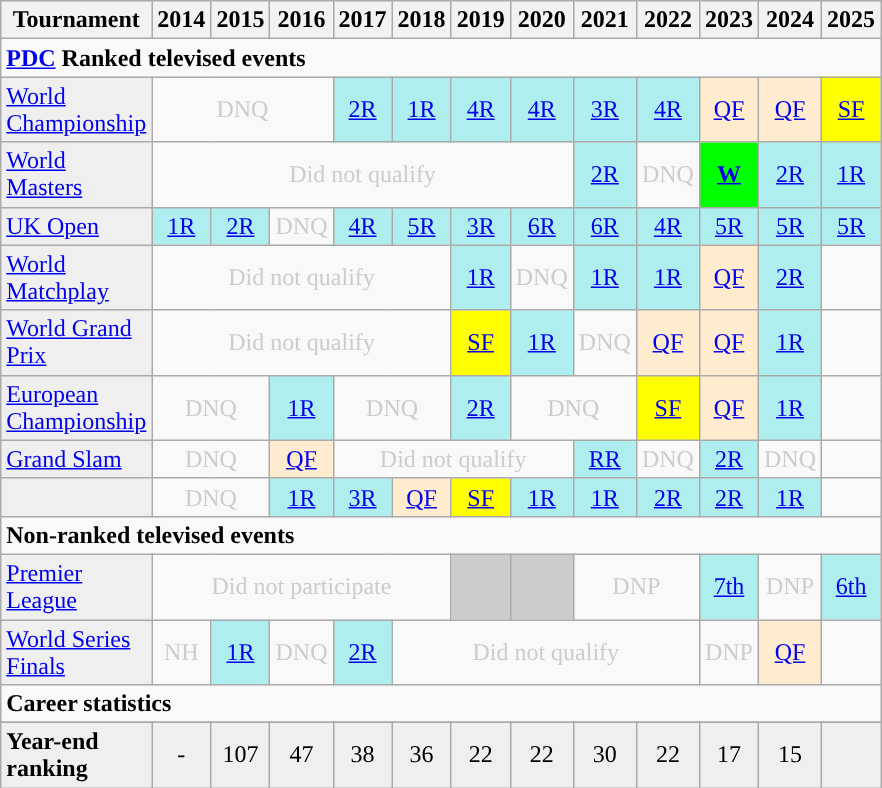<table class="wikitable" style="width:30%; margin:0">
<tr>
<th>Tournament</th>
<th>2014</th>
<th>2015</th>
<th>2016</th>
<th>2017</th>
<th>2018</th>
<th>2019</th>
<th>2020</th>
<th>2021</th>
<th>2022</th>
<th>2023</th>
<th>2024</th>
<th>2025</th>
</tr>
<tr>
<td colspan="14" style="text-align:left"><strong><a href='#'>PDC</a> Ranked televised events</strong></td>
</tr>
<tr>
<td style="background:#efefef;"><a href='#'>World Championship</a></td>
<td colspan="3" style="text-align:center; color:#ccc;">DNQ</td>
<td style="text-align:center; background:#afeeee;"><a href='#'>2R</a></td>
<td style="text-align:center; background:#afeeee;"><a href='#'>1R</a></td>
<td style="text-align:center; background:#afeeee;"><a href='#'>4R</a></td>
<td style="text-align:center; background:#afeeee;"><a href='#'>4R</a></td>
<td style="text-align:center; background:#afeeee;"><a href='#'>3R</a></td>
<td style="text-align:center; background:#afeeee;"><a href='#'>4R</a></td>
<td style="text-align:center; background:#ffebcd;"><a href='#'>QF</a></td>
<td style="text-align:center; background:#ffebcd;"><a href='#'>QF</a></td>
<td style="text-align:center; background:yellow;"><a href='#'>SF</a></td>
</tr>
<tr>
<td style="background:#efefef;"><a href='#'>World Masters</a></td>
<td colspan="7" style="text-align:center; color:#ccc;">Did not qualify</td>
<td style="text-align:center; background:#afeeee;"><a href='#'>2R</a></td>
<td style="text-align:center; color:#ccc;">DNQ</td>
<td style="text-align:center; background:lime;"><strong><a href='#'>W</a></strong></td>
<td style="text-align:center; background:#afeeee;"><a href='#'>2R</a></td>
<td style="text-align:center; background:#afeeee;"><a href='#'>1R</a></td>
</tr>
<tr>
<td style="background:#efefef;"><a href='#'>UK Open</a></td>
<td style="text-align:center; background:#afeeee;"><a href='#'>1R</a></td>
<td style="text-align:center; background:#afeeee;"><a href='#'>2R</a></td>
<td style="text-align:center; color:#ccc;">DNQ</td>
<td style="text-align:center; background:#afeeee;"><a href='#'>4R</a></td>
<td style="text-align:center; background:#afeeee;"><a href='#'>5R</a></td>
<td style="text-align:center; background:#afeeee;"><a href='#'>3R</a></td>
<td style="text-align:center; background:#afeeee;"><a href='#'>6R</a></td>
<td style="text-align:center; background:#afeeee;"><a href='#'>6R</a></td>
<td style="text-align:center; background:#afeeee;"><a href='#'>4R</a></td>
<td style="text-align:center; background:#afeeee;"><a href='#'>5R</a></td>
<td style="text-align:center; background:#afeeee;"><a href='#'>5R</a></td>
<td style="text-align:center; background:#afeeee;"><a href='#'>5R</a></td>
</tr>
<tr>
<td style="background:#efefef;"><a href='#'>World Matchplay</a></td>
<td colspan="5" style="text-align:center; color:#ccc;">Did not qualify</td>
<td style="text-align:center; background:#afeeee;"><a href='#'>1R</a></td>
<td style="text-align:center; color:#ccc;">DNQ</td>
<td style="text-align:center; background:#afeeee;"><a href='#'>1R</a></td>
<td style="text-align:center; background:#afeeee;"><a href='#'>1R</a></td>
<td style="text-align:center; background:#ffebcd;"><a href='#'>QF</a></td>
<td style="text-align:center; background:#afeeee;"><a href='#'>2R</a></td>
<td></td>
</tr>
<tr>
<td style="background:#efefef;"><a href='#'>World Grand Prix</a></td>
<td colspan="5" style="text-align:center; color:#ccc;">Did not qualify</td>
<td style="text-align:center; background:yellow;"><a href='#'>SF</a></td>
<td style="text-align:center; background:#afeeee;"><a href='#'>1R</a></td>
<td style="text-align:center; color:#ccc;">DNQ</td>
<td style="text-align:center; background:#ffebcd;"><a href='#'>QF</a></td>
<td style="text-align:center; background:#ffebcd;"><a href='#'>QF</a></td>
<td style="text-align:center; background:#afeeee;"><a href='#'>1R</a></td>
<td></td>
</tr>
<tr>
<td style="background:#efefef;"><a href='#'>European Championship</a></td>
<td colspan="2" style="text-align:center; color:#ccc;">DNQ</td>
<td style="text-align:center; background:#afeeee;"><a href='#'>1R</a></td>
<td colspan="2" style="text-align:center; color:#ccc;">DNQ</td>
<td style="text-align:center; background:#afeeee;"><a href='#'>2R</a></td>
<td colspan="2" style="text-align:center; color:#ccc;">DNQ</td>
<td style="text-align:center; background:yellow;"><a href='#'>SF</a></td>
<td style="text-align:center; background:#ffebcd"><a href='#'>QF</a></td>
<td style="text-align:center; background:#afeeee;"><a href='#'>1R</a></td>
<td></td>
</tr>
<tr>
<td style="background:#efefef;"><a href='#'>Grand Slam</a></td>
<td colspan="2" style="text-align:center; color:#ccc;">DNQ</td>
<td style="text-align:center; background:#ffebcd;"><a href='#'>QF</a></td>
<td colspan="4" style="text-align:center; color:#ccc;">Did not qualify</td>
<td style="text-align:center; background:#afeeee;"><a href='#'>RR</a></td>
<td style="text-align:center; color:#ccc;">DNQ</td>
<td style="text-align:center; background:#afeeee;"><a href='#'>2R</a></td>
<td style="text-align:center; color:#ccc;">DNQ</td>
<td></td>
</tr>
<tr>
<td style="background:#efefef;"></td>
<td colspan="2" style="text-align:center; color:#ccc;">DNQ</td>
<td style="text-align:center; background:#afeeee;"><a href='#'>1R</a></td>
<td style="text-align:center; background:#afeeee;"><a href='#'>3R</a></td>
<td style="text-align:center; background:#ffebcd;"><a href='#'>QF</a></td>
<td style="text-align:center; background:yellow;"><a href='#'>SF</a></td>
<td style="text-align:center; background:#afeeee;"><a href='#'>1R</a></td>
<td style="text-align:center; background:#afeeee;"><a href='#'>1R</a></td>
<td style="text-align:center; background:#afeeee;"><a href='#'>2R</a></td>
<td style="text-align:center; background:#afeeee;"><a href='#'>2R</a></td>
<td style="text-align:center; background:#afeeee;"><a href='#'>1R</a></td>
<td></td>
</tr>
<tr>
<td colspan="22" align="left"><strong>Non-ranked televised events</strong></td>
</tr>
<tr>
<td style="background:#efefef;"><a href='#'>Premier League</a></td>
<td colspan="5" style="text-align:center; color:#ccc;">Did not participate</td>
<td style="text-align:center; background:#ccc;"><a href='#'></a></td>
<td style="text-align:center; background:#ccc;"><a href='#'></a></td>
<td colspan="2" style="text-align:center; color:#ccc;">DNP</td>
<td style="text-align:center; background:#afeeee;"><a href='#'>7th</a></td>
<td style="text-align:center; color:#ccc;">DNP</td>
<td style="text-align:center; background:#afeeee;"><a href='#'>6th</a></td>
</tr>
<tr>
<td style="background:#efefef;"><a href='#'>World Series Finals</a></td>
<td style="text-align:center; color:#ccc;">NH</td>
<td style="text-align:center; background:#afeeee;"><a href='#'>1R</a></td>
<td style="text-align:center; color:#ccc;">DNQ</td>
<td style="text-align:center; background:#afeeee;"><a href='#'>2R</a></td>
<td colspan="5" style="text-align:center; color:#ccc;">Did not qualify</td>
<td style="text-align:center; color:#ccc;">DNP</td>
<td style="text-align:center; background:#ffebcd;"><a href='#'>QF</a></td>
<td></td>
</tr>
<tr>
<td colspan="16" align="left"><strong>Career statistics</strong></td>
</tr>
<tr>
</tr>
<tr bgcolor="efefef">
<td align="left"><strong>Year-end ranking</strong></td>
<td style="text-align:center;">-</td>
<td style="text-align:center;">107</td>
<td style="text-align:center;">47</td>
<td style="text-align:center;">38</td>
<td style="text-align:center;">36</td>
<td style="text-align:center;">22</td>
<td style="text-align:center;">22</td>
<td style="text-align:center;">30</td>
<td style="text-align:center;">22</td>
<td style="text-align:center;">17</td>
<td style="text-align:center;">15</td>
<td></td>
</tr>
</table>
